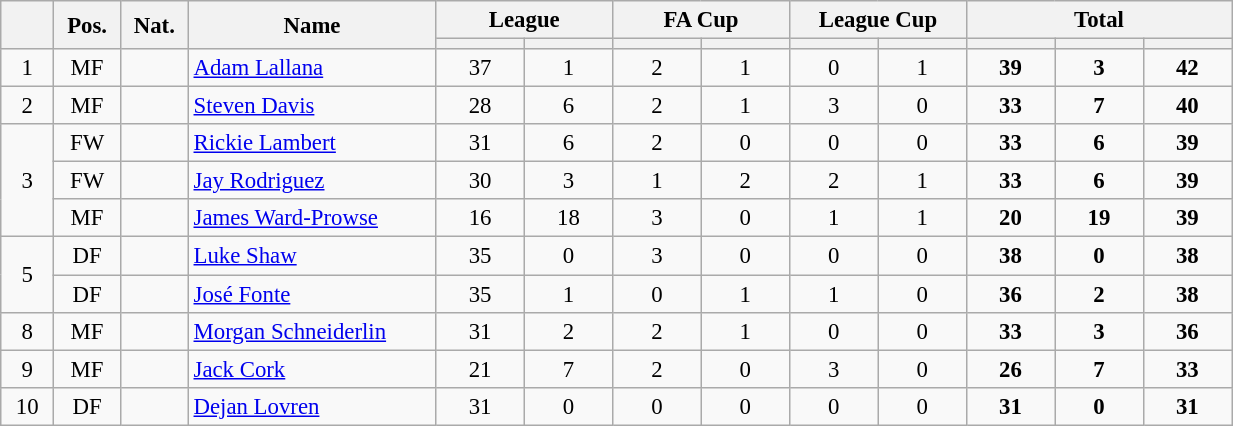<table class="wikitable" style="width:65%; font-size:95%;">
<tr>
<th width="3%" rowspan="2"></th>
<th width="3%" rowspan="2">Pos.</th>
<th width="3%" rowspan="2">Nat.</th>
<th width="14%" rowspan="2">Name</th>
<th width="10%" colspan="2">League</th>
<th width="10%" colspan="2">FA Cup</th>
<th width="10%" colspan="2">League Cup</th>
<th width="15%" colspan="3">Total</th>
</tr>
<tr>
<th width="5%"></th>
<th width="5%"></th>
<th width="5%"></th>
<th width="5%"></th>
<th width="5%"></th>
<th width="5%"></th>
<th width="5%"></th>
<th width="5%"></th>
<th width="5%"></th>
</tr>
<tr>
<td align="center">1</td>
<td align="center">MF</td>
<td align="center"></td>
<td><a href='#'>Adam Lallana</a></td>
<td align="center">37</td>
<td align="center">1</td>
<td align="center">2</td>
<td align="center">1</td>
<td align="center">0</td>
<td align="center">1</td>
<td align="center"><strong>39</strong></td>
<td align="center"><strong>3</strong></td>
<td align="center"><strong>42</strong></td>
</tr>
<tr>
<td align="center">2</td>
<td align="center">MF</td>
<td align="center"></td>
<td><a href='#'>Steven Davis</a></td>
<td align="center">28</td>
<td align="center">6</td>
<td align="center">2</td>
<td align="center">1</td>
<td align="center">3</td>
<td align="center">0</td>
<td align="center"><strong>33</strong></td>
<td align="center"><strong>7</strong></td>
<td align="center"><strong>40</strong></td>
</tr>
<tr>
<td align="center" rowspan="3">3</td>
<td align="center">FW</td>
<td align="center"></td>
<td><a href='#'>Rickie Lambert</a></td>
<td align="center">31</td>
<td align="center">6</td>
<td align="center">2</td>
<td align="center">0</td>
<td align="center">0</td>
<td align="center">0</td>
<td align="center"><strong>33</strong></td>
<td align="center"><strong>6</strong></td>
<td align="center"><strong>39</strong></td>
</tr>
<tr>
<td align="center">FW</td>
<td align="center"></td>
<td><a href='#'>Jay Rodriguez</a></td>
<td align="center">30</td>
<td align="center">3</td>
<td align="center">1</td>
<td align="center">2</td>
<td align="center">2</td>
<td align="center">1</td>
<td align="center"><strong>33</strong></td>
<td align="center"><strong>6</strong></td>
<td align="center"><strong>39</strong></td>
</tr>
<tr>
<td align="center">MF</td>
<td align="center"></td>
<td><a href='#'>James Ward-Prowse</a></td>
<td align="center">16</td>
<td align="center">18</td>
<td align="center">3</td>
<td align="center">0</td>
<td align="center">1</td>
<td align="center">1</td>
<td align="center"><strong>20</strong></td>
<td align="center"><strong>19</strong></td>
<td align="center"><strong>39</strong></td>
</tr>
<tr>
<td align="center" rowspan="2">5</td>
<td align="center">DF</td>
<td align="center"></td>
<td><a href='#'>Luke Shaw</a></td>
<td align="center">35</td>
<td align="center">0</td>
<td align="center">3</td>
<td align="center">0</td>
<td align="center">0</td>
<td align="center">0</td>
<td align="center"><strong>38</strong></td>
<td align="center"><strong>0</strong></td>
<td align="center"><strong>38</strong></td>
</tr>
<tr>
<td align="center">DF</td>
<td align="center"></td>
<td><a href='#'>José Fonte</a></td>
<td align="center">35</td>
<td align="center">1</td>
<td align="center">0</td>
<td align="center">1</td>
<td align="center">1</td>
<td align="center">0</td>
<td align="center"><strong>36</strong></td>
<td align="center"><strong>2</strong></td>
<td align="center"><strong>38</strong></td>
</tr>
<tr>
<td align="center">8</td>
<td align="center">MF</td>
<td align="center"></td>
<td><a href='#'>Morgan Schneiderlin</a></td>
<td align="center">31</td>
<td align="center">2</td>
<td align="center">2</td>
<td align="center">1</td>
<td align="center">0</td>
<td align="center">0</td>
<td align="center"><strong>33</strong></td>
<td align="center"><strong>3</strong></td>
<td align="center"><strong>36</strong></td>
</tr>
<tr>
<td align="center">9</td>
<td align="center">MF</td>
<td align="center"></td>
<td><a href='#'>Jack Cork</a></td>
<td align="center">21</td>
<td align="center">7</td>
<td align="center">2</td>
<td align="center">0</td>
<td align="center">3</td>
<td align="center">0</td>
<td align="center"><strong>26</strong></td>
<td align="center"><strong>7</strong></td>
<td align="center"><strong>33</strong></td>
</tr>
<tr>
<td align="center">10</td>
<td align="center">DF</td>
<td align="center"></td>
<td><a href='#'>Dejan Lovren</a></td>
<td align="center">31</td>
<td align="center">0</td>
<td align="center">0</td>
<td align="center">0</td>
<td align="center">0</td>
<td align="center">0</td>
<td align="center"><strong>31</strong></td>
<td align="center"><strong>0</strong></td>
<td align="center"><strong>31</strong></td>
</tr>
</table>
